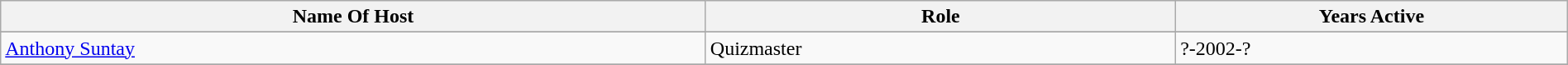<table class="wikitable" width= "100%">
<tr>
<th width=45%>Name Of Host</th>
<th width=30%>Role</th>
<th width=25%>Years Active</th>
</tr>
<tr>
</tr>
<tr>
<td><a href='#'>Anthony Suntay</a></td>
<td>Quizmaster</td>
<td>?-2002-?</td>
</tr>
<tr>
</tr>
</table>
